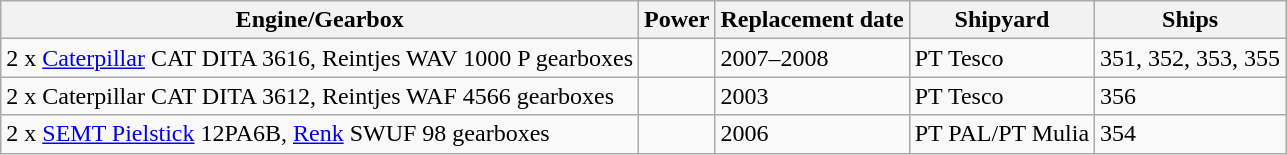<table class="wikitable" border="1">
<tr>
<th>Engine/Gearbox</th>
<th>Power</th>
<th>Replacement date</th>
<th>Shipyard</th>
<th>Ships</th>
</tr>
<tr>
<td>2 x <a href='#'>Caterpillar</a> CAT DITA 3616, Reintjes WAV 1000 P gearboxes</td>
<td></td>
<td>2007–2008</td>
<td>PT Tesco</td>
<td>351, 352, 353, 355</td>
</tr>
<tr>
<td>2 x Caterpillar CAT DITA 3612, Reintjes WAF 4566 gearboxes</td>
<td></td>
<td>2003</td>
<td>PT Tesco</td>
<td>356</td>
</tr>
<tr>
<td>2 x <a href='#'>SEMT Pielstick</a> 12PA6B, <a href='#'>Renk</a> SWUF 98 gearboxes</td>
<td></td>
<td>2006</td>
<td>PT PAL/PT Mulia</td>
<td>354</td>
</tr>
</table>
